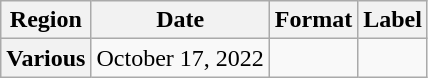<table class="wikitable plainrowheaders">
<tr>
<th scope="col">Region</th>
<th scope="col">Date</th>
<th scope="col">Format</th>
<th scope="col">Label</th>
</tr>
<tr>
<th scope="row">Various</th>
<td>October 17, 2022</td>
<td></td>
<td></td>
</tr>
</table>
